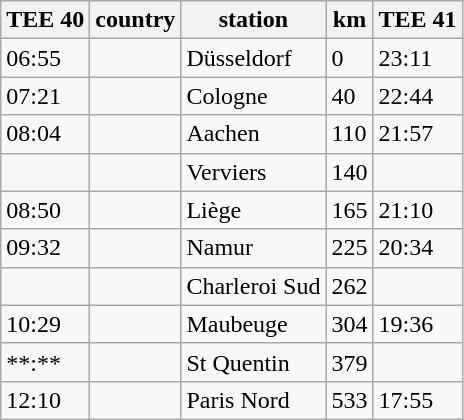<table class="wikitable">
<tr>
<th>TEE 40</th>
<th>country</th>
<th>station</th>
<th>km</th>
<th>TEE 41</th>
</tr>
<tr>
<td>06:55</td>
<td></td>
<td>Düsseldorf</td>
<td>0</td>
<td>23:11</td>
</tr>
<tr>
<td>07:21</td>
<td></td>
<td>Cologne</td>
<td>40</td>
<td>22:44</td>
</tr>
<tr>
<td>08:04</td>
<td></td>
<td>Aachen</td>
<td>110</td>
<td>21:57</td>
</tr>
<tr>
<td></td>
<td></td>
<td>Verviers</td>
<td>140</td>
<td></td>
</tr>
<tr>
<td>08:50</td>
<td></td>
<td>Liège</td>
<td>165</td>
<td>21:10</td>
</tr>
<tr>
<td>09:32</td>
<td></td>
<td>Namur</td>
<td>225</td>
<td>20:34</td>
</tr>
<tr>
<td></td>
<td></td>
<td>Charleroi Sud</td>
<td>262</td>
<td></td>
</tr>
<tr>
<td>10:29</td>
<td></td>
<td>Maubeuge</td>
<td>304</td>
<td>19:36</td>
</tr>
<tr>
<td>**:**</td>
<td></td>
<td>St Quentin</td>
<td>379</td>
<td></td>
</tr>
<tr>
<td>12:10</td>
<td></td>
<td>Paris Nord</td>
<td>533</td>
<td>17:55</td>
</tr>
</table>
